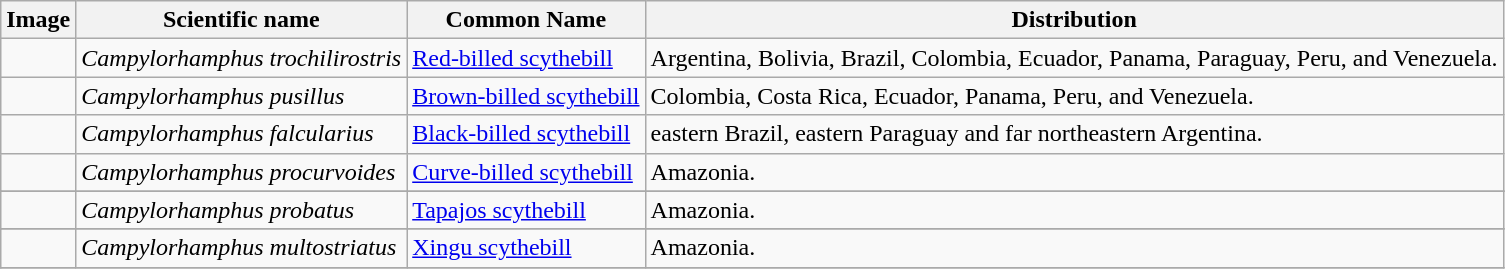<table class="wikitable">
<tr>
<th>Image</th>
<th>Scientific name</th>
<th>Common Name</th>
<th>Distribution</th>
</tr>
<tr>
<td></td>
<td><em>Campylorhamphus trochilirostris</em></td>
<td><a href='#'>Red-billed scythebill</a></td>
<td>Argentina, Bolivia, Brazil, Colombia, Ecuador, Panama, Paraguay, Peru, and Venezuela.</td>
</tr>
<tr>
<td></td>
<td><em>Campylorhamphus pusillus</em></td>
<td><a href='#'>Brown-billed scythebill</a></td>
<td>Colombia, Costa Rica, Ecuador, Panama, Peru, and Venezuela.</td>
</tr>
<tr>
<td></td>
<td><em>Campylorhamphus falcularius</em></td>
<td><a href='#'>Black-billed scythebill</a></td>
<td>eastern Brazil, eastern Paraguay and far northeastern Argentina.</td>
</tr>
<tr>
<td></td>
<td><em>Campylorhamphus procurvoides</em></td>
<td><a href='#'>Curve-billed scythebill</a></td>
<td>Amazonia.</td>
</tr>
<tr>
</tr>
<tr>
<td></td>
<td><em>Campylorhamphus probatus</em></td>
<td><a href='#'>Tapajos scythebill</a></td>
<td>Amazonia.</td>
</tr>
<tr>
</tr>
<tr>
<td></td>
<td><em>Campylorhamphus multostriatus</em></td>
<td><a href='#'>Xingu scythebill</a></td>
<td>Amazonia.</td>
</tr>
<tr>
</tr>
</table>
